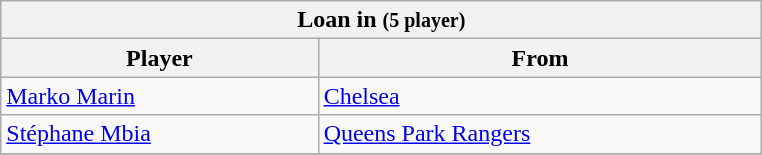<table class="wikitable collapsible collapsed">
<tr>
<th colspan="2" width="500"> <strong>Loan in</strong> <small>(5 player)</small></th>
</tr>
<tr>
<th>Player</th>
<th>From</th>
</tr>
<tr>
<td> <a href='#'>Marko Marin</a></td>
<td> <a href='#'>Chelsea</a></td>
</tr>
<tr>
<td> <a href='#'>Stéphane Mbia</a></td>
<td> <a href='#'>Queens Park Rangers</a></td>
</tr>
<tr>
</tr>
</table>
